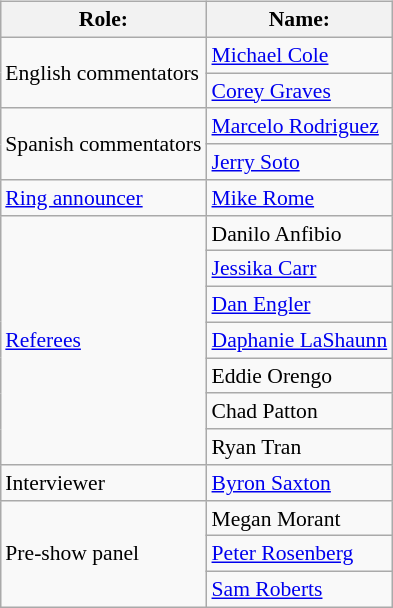<table class=wikitable style="font-size:90%; margin: 0.5em 0 0.5em 1em; float: right; clear: right;">
<tr>
<th>Role:</th>
<th>Name:</th>
</tr>
<tr>
<td rowspan=2>English commentators</td>
<td><a href='#'>Michael Cole</a></td>
</tr>
<tr>
<td><a href='#'>Corey Graves</a></td>
</tr>
<tr>
<td rowspan=2>Spanish commentators</td>
<td><a href='#'>Marcelo Rodriguez</a></td>
</tr>
<tr>
<td><a href='#'>Jerry Soto</a></td>
</tr>
<tr>
<td rowspan=1><a href='#'>Ring announcer</a></td>
<td><a href='#'>Mike Rome</a></td>
</tr>
<tr>
<td rowspan=7><a href='#'>Referees</a></td>
<td>Danilo Anfibio</td>
</tr>
<tr>
<td><a href='#'>Jessika Carr</a></td>
</tr>
<tr>
<td><a href='#'>Dan Engler</a></td>
</tr>
<tr>
<td><a href='#'>Daphanie LaShaunn</a></td>
</tr>
<tr>
<td>Eddie Orengo</td>
</tr>
<tr>
<td>Chad Patton</td>
</tr>
<tr>
<td>Ryan Tran</td>
</tr>
<tr>
<td>Interviewer</td>
<td><a href='#'>Byron Saxton</a></td>
</tr>
<tr>
<td rowspan="3">Pre-show panel</td>
<td>Megan Morant</td>
</tr>
<tr>
<td><a href='#'>Peter Rosenberg</a></td>
</tr>
<tr>
<td><a href='#'>Sam Roberts</a></td>
</tr>
</table>
